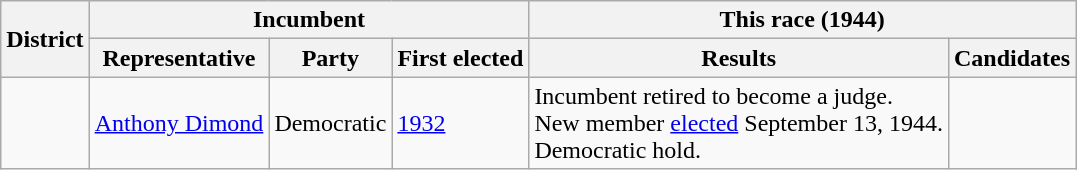<table class=wikitable>
<tr>
<th rowspan=2>District</th>
<th colspan=3>Incumbent</th>
<th colspan=2>This race (1944)</th>
</tr>
<tr>
<th>Representative</th>
<th>Party</th>
<th>First elected</th>
<th>Results</th>
<th>Candidates</th>
</tr>
<tr>
<td></td>
<td><a href='#'>Anthony Dimond</a></td>
<td>Democratic</td>
<td><a href='#'>1932</a></td>
<td>Incumbent retired to become a judge.<br>New member <a href='#'>elected</a> September 13, 1944.<br>Democratic hold.</td>
<td nowrap></td>
</tr>
</table>
